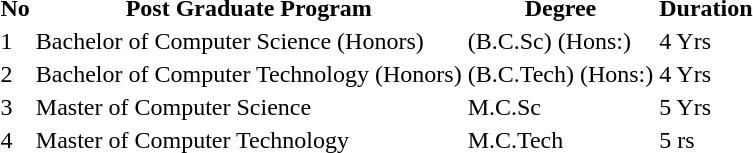<table ->
<tr>
<th>No</th>
<th>Post Graduate Program</th>
<th>Degree</th>
<th class="Duration">Duration</th>
</tr>
<tr>
<td>1</td>
<td>Bachelor of Computer Science (Honors)</td>
<td>(B.C.Sc) (Hons:)</td>
<td>4 Yrs</td>
</tr>
<tr>
<td>2</td>
<td>Bachelor of Computer Technology (Honors)</td>
<td>(B.C.Tech) (Hons:)</td>
<td>4 Yrs</td>
</tr>
<tr>
<td>3</td>
<td>Master of Computer Science</td>
<td>M.C.Sc</td>
<td>5 Yrs</td>
</tr>
<tr>
<td>4</td>
<td>Master of Computer Technology</td>
<td>M.C.Tech</td>
<td>5 rs</td>
</tr>
</table>
